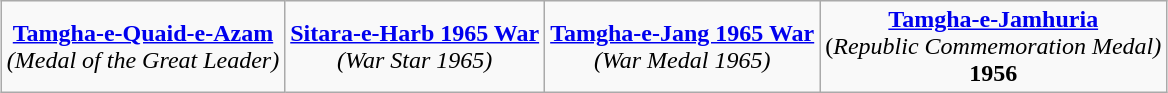<table class="wikitable" style="margin:1em auto; text-align:center;">
<tr>
<td><strong><a href='#'>Tamgha-e-Quaid-e-Azam</a></strong><br><em>(Medal of the Great Leader)</em></td>
<td><strong><a href='#'>Sitara-e-Harb 1965 War</a></strong><br><em>(War Star 1965)</em></td>
<td><strong><a href='#'>Tamgha-e-Jang 1965 War</a></strong><br><em>(War Medal 1965)</em></td>
<td><strong><a href='#'>Tamgha-e-Jamhuria</a></strong><br>(<em>Republic Commemoration Medal)</em><br><strong>1956</strong></td>
</tr>
</table>
